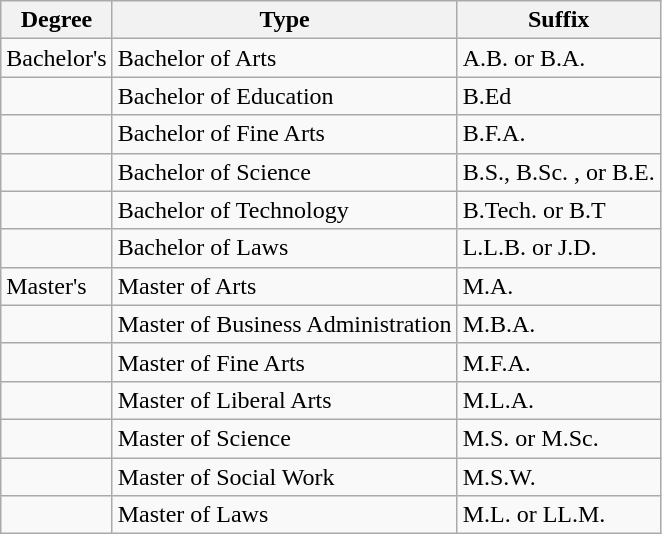<table class="wikitable">
<tr>
<th>Degree</th>
<th>Type</th>
<th>Suffix</th>
</tr>
<tr>
<td>Bachelor's</td>
<td>Bachelor of Arts</td>
<td>A.B. or B.A.</td>
</tr>
<tr>
<td></td>
<td>Bachelor of Education</td>
<td>B.Ed </td>
</tr>
<tr>
<td></td>
<td>Bachelor of Fine Arts</td>
<td>B.F.A.</td>
</tr>
<tr>
<td></td>
<td>Bachelor of Science</td>
<td>B.S., B.Sc. , or B.E.</td>
</tr>
<tr>
<td></td>
<td>Bachelor of Technology</td>
<td>B.Tech. or B.T</td>
</tr>
<tr>
<td></td>
<td>Bachelor of Laws</td>
<td>L.L.B. or J.D.</td>
</tr>
<tr>
<td>Master's</td>
<td>Master of Arts</td>
<td>M.A.</td>
</tr>
<tr>
<td></td>
<td>Master of Business Administration</td>
<td>M.B.A.</td>
</tr>
<tr>
<td></td>
<td>Master of Fine Arts</td>
<td>M.F.A.</td>
</tr>
<tr>
<td></td>
<td>Master of Liberal Arts</td>
<td>M.L.A.</td>
</tr>
<tr>
<td></td>
<td>Master of Science</td>
<td>M.S. or M.Sc.</td>
</tr>
<tr>
<td></td>
<td>Master of Social Work</td>
<td>M.S.W.</td>
</tr>
<tr>
<td></td>
<td>Master of Laws</td>
<td>M.L. or LL.M.</td>
</tr>
</table>
